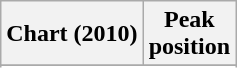<table class="wikitable sortable plainrowheaders" style="text-align:center">
<tr>
<th>Chart (2010)</th>
<th>Peak<br>position</th>
</tr>
<tr>
</tr>
<tr>
</tr>
<tr>
</tr>
</table>
